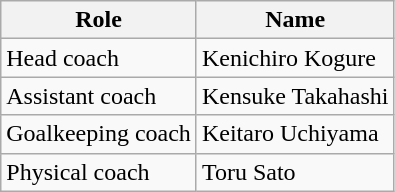<table class="wikitable">
<tr>
<th>Role</th>
<th>Name</th>
</tr>
<tr>
<td>Head coach</td>
<td> Kenichiro Kogure</td>
</tr>
<tr>
<td>Assistant coach</td>
<td> Kensuke Takahashi</td>
</tr>
<tr>
<td>Goalkeeping coach</td>
<td> Keitaro Uchiyama</td>
</tr>
<tr>
<td>Physical coach</td>
<td> Toru Sato</td>
</tr>
</table>
